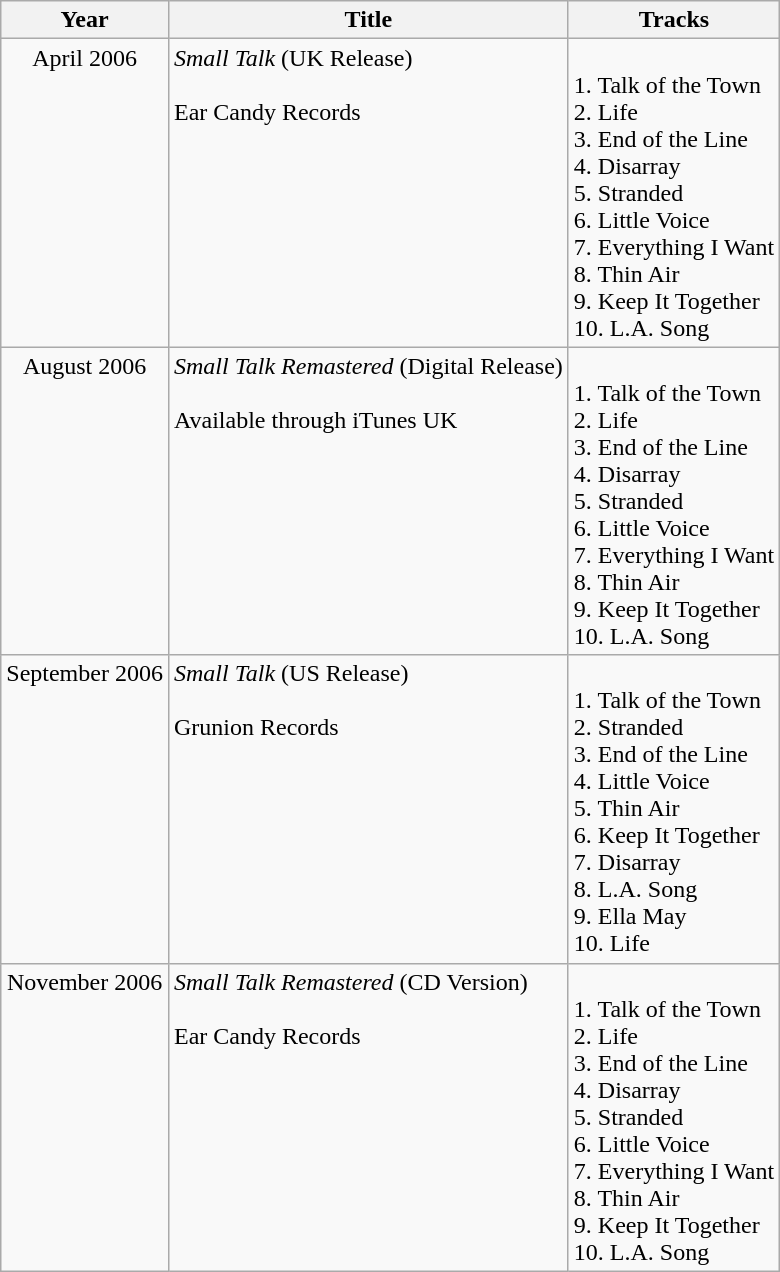<table class="wikitable">
<tr>
<th>Year</th>
<th>Title</th>
<th>Tracks</th>
</tr>
<tr>
<td align="center" valign="top">April 2006</td>
<td align="left" valign="top"><em>Small Talk </em>(UK Release)<br><br>Ear Candy Records<br></td>
<td align="left" valign="top"><br>1. Talk of the Town<br>
2. Life<br>
3. End of the Line<br>
4. Disarray<br>
5. Stranded<br>
6. Little Voice<br>
7. Everything I Want<br>
8. Thin Air<br>
9. Keep It Together<br>
10. L.A. Song<br></td>
</tr>
<tr>
<td align="center" valign="top">August 2006</td>
<td align="left" valign="top"><em>Small Talk Remastered</em> (Digital Release)<br><br>Available through iTunes UK<br></td>
<td align="left" valign="top"><br>1. Talk of the Town<br>
2. Life<br>
3. End of the Line<br>
4. Disarray<br>
5. Stranded<br>
6. Little Voice<br>
7. Everything I Want<br>
8. Thin Air<br>
9. Keep It Together<br>
10. L.A. Song<br></td>
</tr>
<tr>
<td align="center" valign="top">September 2006</td>
<td align="left" valign="top"><em>Small Talk</em> (US Release)<br><br>Grunion Records<br></td>
<td align="left" valign="top"><br>1. Talk of the Town<br>
2. Stranded<br>
3. End of the Line<br>
4. Little Voice<br>
5. Thin Air<br>
6. Keep It Together<br>
7. Disarray<br>
8. L.A. Song<br>
9. Ella May<br>
10. Life<br></td>
</tr>
<tr>
<td align="center" valign="top">November 2006</td>
<td align="left" valign="top"><em>Small Talk Remastered</em> (CD Version)<br><br>Ear Candy Records<br></td>
<td align="left" valign="top"><br>1. Talk of the Town<br>
2. Life<br>
3. End of the Line<br>
4. Disarray<br>
5. Stranded<br>
6. Little Voice<br>
7. Everything I Want<br>
8. Thin Air<br>
9. Keep It Together<br>
10. L.A. Song<br></td>
</tr>
</table>
